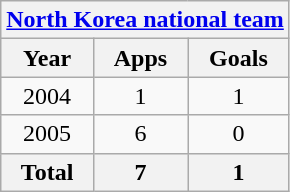<table class="wikitable" style="text-align:center">
<tr>
<th colspan=3><a href='#'>North Korea national team</a></th>
</tr>
<tr>
<th>Year</th>
<th>Apps</th>
<th>Goals</th>
</tr>
<tr>
<td>2004</td>
<td>1</td>
<td>1</td>
</tr>
<tr>
<td>2005</td>
<td>6</td>
<td>0</td>
</tr>
<tr>
<th>Total</th>
<th>7</th>
<th>1</th>
</tr>
</table>
